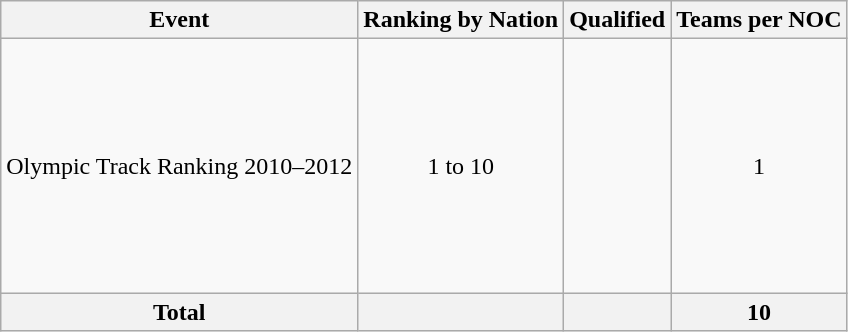<table class="wikitable">
<tr>
<th>Event</th>
<th>Ranking by Nation</th>
<th>Qualified</th>
<th>Teams per NOC</th>
</tr>
<tr>
<td>Olympic Track Ranking 2010–2012</td>
<td style="text-align:center;">1 to 10</td>
<td> <br> <br>  <br> <br>  <br> <br>  <br> <br>  <br></td>
<td style="text-align:center;">1</td>
</tr>
<tr>
<th>Total</th>
<th></th>
<th></th>
<th>10</th>
</tr>
</table>
